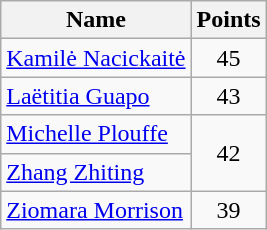<table class=wikitable>
<tr>
<th>Name</th>
<th>Points</th>
</tr>
<tr>
<td> <a href='#'>Kamilė Nacickaitė</a></td>
<td align=center>45</td>
</tr>
<tr>
<td> <a href='#'>Laëtitia Guapo</a></td>
<td align=center>43</td>
</tr>
<tr>
<td> <a href='#'>Michelle Plouffe</a></td>
<td align=center rowspan=2>42</td>
</tr>
<tr>
<td> <a href='#'>Zhang Zhiting</a></td>
</tr>
<tr>
<td> <a href='#'>Ziomara Morrison</a></td>
<td align=center>39</td>
</tr>
</table>
